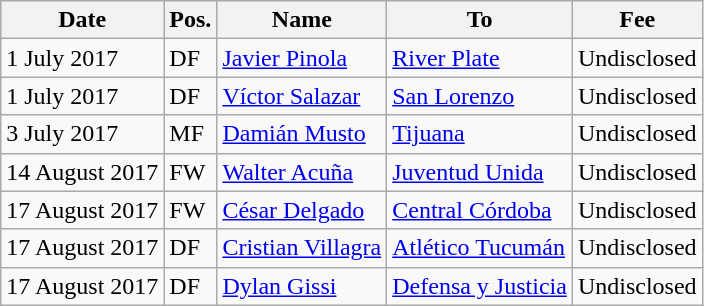<table class="wikitable">
<tr>
<th>Date</th>
<th>Pos.</th>
<th>Name</th>
<th>To</th>
<th>Fee</th>
</tr>
<tr>
<td>1 July 2017</td>
<td>DF</td>
<td> <a href='#'>Javier Pinola</a></td>
<td> <a href='#'>River Plate</a></td>
<td>Undisclosed</td>
</tr>
<tr>
<td>1 July 2017</td>
<td>DF</td>
<td> <a href='#'>Víctor Salazar</a></td>
<td> <a href='#'>San Lorenzo</a></td>
<td>Undisclosed</td>
</tr>
<tr>
<td>3 July 2017</td>
<td>MF</td>
<td> <a href='#'>Damián Musto</a></td>
<td> <a href='#'>Tijuana</a></td>
<td>Undisclosed</td>
</tr>
<tr>
<td>14 August 2017</td>
<td>FW</td>
<td> <a href='#'>Walter Acuña</a></td>
<td> <a href='#'>Juventud Unida</a></td>
<td>Undisclosed</td>
</tr>
<tr>
<td>17 August 2017</td>
<td>FW</td>
<td> <a href='#'>César Delgado</a></td>
<td> <a href='#'>Central Córdoba</a></td>
<td>Undisclosed</td>
</tr>
<tr>
<td>17 August 2017</td>
<td>DF</td>
<td> <a href='#'>Cristian Villagra</a></td>
<td> <a href='#'>Atlético Tucumán</a></td>
<td>Undisclosed</td>
</tr>
<tr>
<td>17 August 2017</td>
<td>DF</td>
<td> <a href='#'>Dylan Gissi</a></td>
<td> <a href='#'>Defensa y Justicia</a></td>
<td>Undisclosed</td>
</tr>
</table>
